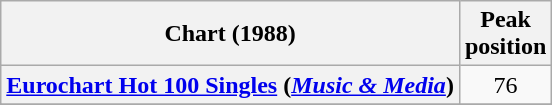<table class="wikitable sortable plainrowheaders" style="text-align:center">
<tr>
<th scope="col">Chart (1988)</th>
<th scope="col">Peak<br>position</th>
</tr>
<tr>
<th scope="row"><a href='#'>Eurochart Hot 100 Singles</a> (<em><a href='#'>Music & Media</a></em>)</th>
<td>76</td>
</tr>
<tr>
</tr>
<tr>
</tr>
<tr>
</tr>
</table>
